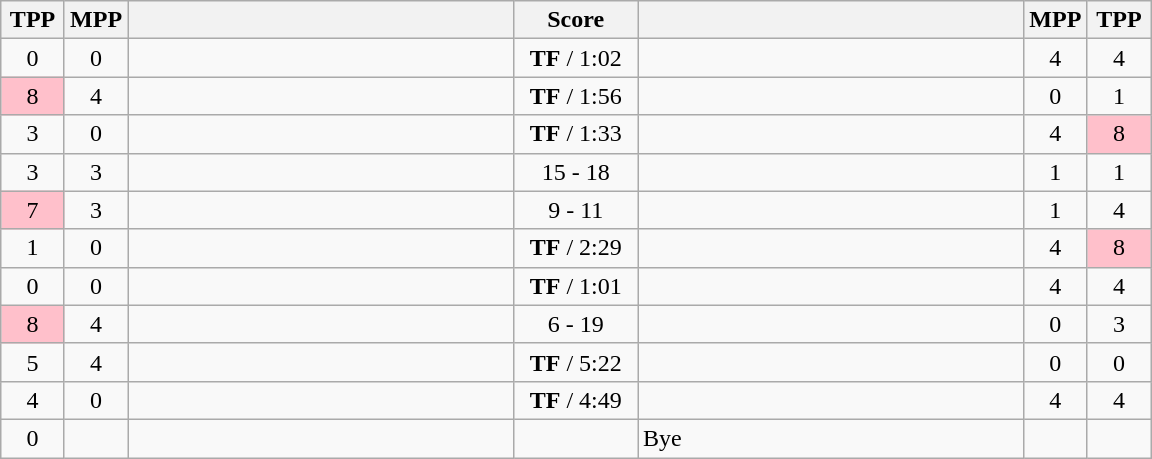<table class="wikitable" style="text-align: center;" |>
<tr>
<th width="35">TPP</th>
<th width="35">MPP</th>
<th width="250"></th>
<th width="75">Score</th>
<th width="250"></th>
<th width="35">MPP</th>
<th width="35">TPP</th>
</tr>
<tr>
<td>0</td>
<td>0</td>
<td style="text-align:left;"><strong></strong></td>
<td><strong>TF</strong> / 1:02</td>
<td style="text-align:left;"></td>
<td>4</td>
<td>4</td>
</tr>
<tr>
<td bgcolor=pink>8</td>
<td>4</td>
<td style="text-align:left;"></td>
<td><strong>TF</strong> / 1:56</td>
<td style="text-align:left;"><strong></strong></td>
<td>0</td>
<td>1</td>
</tr>
<tr>
<td>3</td>
<td>0</td>
<td style="text-align:left;"><strong></strong></td>
<td><strong>TF</strong> / 1:33</td>
<td style="text-align:left;"></td>
<td>4</td>
<td bgcolor=pink>8</td>
</tr>
<tr>
<td>3</td>
<td>3</td>
<td style="text-align:left;"></td>
<td>15 - 18</td>
<td style="text-align:left;"><strong></strong></td>
<td>1</td>
<td>1</td>
</tr>
<tr>
<td bgcolor=pink>7</td>
<td>3</td>
<td style="text-align:left;"></td>
<td>9 - 11</td>
<td style="text-align:left;"><strong></strong></td>
<td>1</td>
<td>4</td>
</tr>
<tr>
<td>1</td>
<td>0</td>
<td style="text-align:left;"><strong></strong></td>
<td><strong>TF</strong> / 2:29</td>
<td style="text-align:left;"></td>
<td>4</td>
<td bgcolor=pink>8</td>
</tr>
<tr>
<td>0</td>
<td>0</td>
<td style="text-align:left;"><strong></strong></td>
<td><strong>TF</strong> / 1:01</td>
<td style="text-align:left;"></td>
<td>4</td>
<td>4</td>
</tr>
<tr>
<td bgcolor=pink>8</td>
<td>4</td>
<td style="text-align:left;"></td>
<td>6 - 19</td>
<td style="text-align:left;"><strong></strong></td>
<td>0</td>
<td>3</td>
</tr>
<tr>
<td>5</td>
<td>4</td>
<td style="text-align:left;"></td>
<td><strong>TF</strong> / 5:22</td>
<td style="text-align:left;"><strong></strong></td>
<td>0</td>
<td>0</td>
</tr>
<tr>
<td>4</td>
<td>0</td>
<td style="text-align:left;"><strong></strong></td>
<td><strong>TF</strong> / 4:49</td>
<td style="text-align:left;"></td>
<td>4</td>
<td>4</td>
</tr>
<tr>
<td>0</td>
<td></td>
<td style="text-align:left;"><strong></strong></td>
<td></td>
<td style="text-align:left;">Bye</td>
<td></td>
<td></td>
</tr>
</table>
